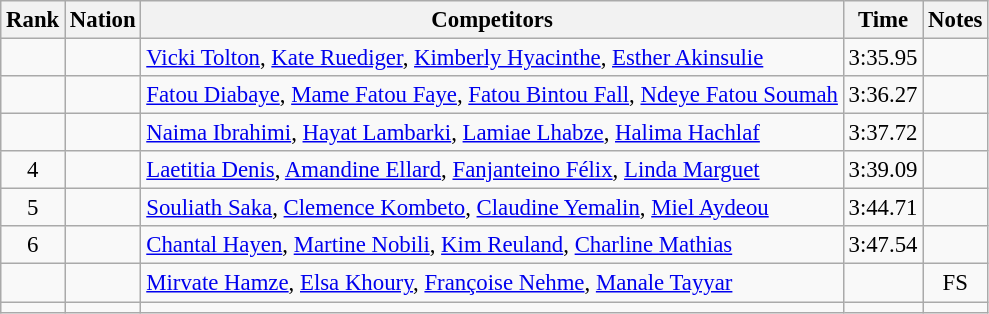<table class="wikitable sortable" style="text-align:center; font-size:95%">
<tr>
<th>Rank</th>
<th>Nation</th>
<th>Competitors</th>
<th>Time</th>
<th>Notes</th>
</tr>
<tr>
<td></td>
<td align=left></td>
<td align=left><a href='#'>Vicki Tolton</a>, <a href='#'>Kate Ruediger</a>, <a href='#'>Kimberly Hyacinthe</a>, <a href='#'>Esther Akinsulie</a></td>
<td>3:35.95</td>
<td></td>
</tr>
<tr>
<td></td>
<td align=left></td>
<td align=left><a href='#'>Fatou Diabaye</a>, <a href='#'>Mame Fatou Faye</a>, <a href='#'>Fatou Bintou Fall</a>, <a href='#'>Ndeye Fatou Soumah</a></td>
<td>3:36.27</td>
<td></td>
</tr>
<tr>
<td></td>
<td align=left></td>
<td align=left><a href='#'>Naima Ibrahimi</a>, <a href='#'>Hayat Lambarki</a>, <a href='#'>Lamiae Lhabze</a>, <a href='#'>Halima Hachlaf</a></td>
<td>3:37.72</td>
<td></td>
</tr>
<tr>
<td>4</td>
<td align=left></td>
<td align=left><a href='#'>Laetitia Denis</a>, <a href='#'>Amandine Ellard</a>, <a href='#'>Fanjanteino Félix</a>, <a href='#'>Linda Marguet</a></td>
<td>3:39.09</td>
<td></td>
</tr>
<tr>
<td>5</td>
<td align=left></td>
<td align=left><a href='#'>Souliath Saka</a>, <a href='#'>Clemence Kombeto</a>, <a href='#'>Claudine Yemalin</a>, <a href='#'>Miel Aydeou</a></td>
<td>3:44.71</td>
<td></td>
</tr>
<tr>
<td>6</td>
<td align=left></td>
<td align=left><a href='#'>Chantal Hayen</a>, <a href='#'>Martine Nobili</a>, <a href='#'>Kim Reuland</a>, <a href='#'>Charline Mathias</a></td>
<td>3:47.54</td>
<td></td>
</tr>
<tr>
<td></td>
<td align=left></td>
<td align=left><a href='#'>Mirvate Hamze</a>, <a href='#'>Elsa Khoury</a>, <a href='#'>Françoise Nehme</a>, <a href='#'>Manale Tayyar</a></td>
<td></td>
<td>FS</td>
</tr>
<tr>
<td></td>
<td align=left></td>
<td align=left></td>
<td></td>
<td></td>
</tr>
</table>
